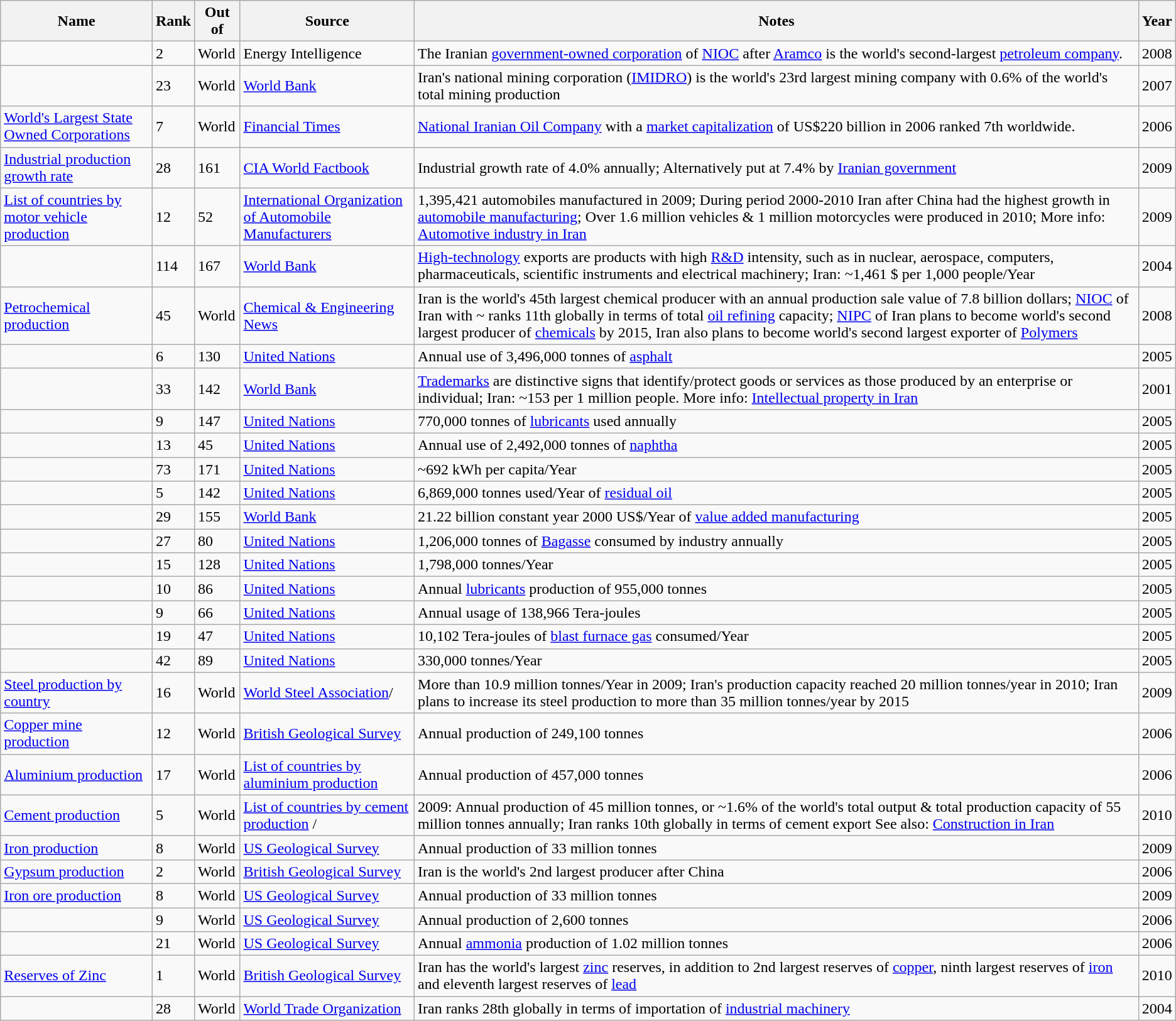<table class="wikitable sortable" style="text-align:left">
<tr>
<th>Name</th>
<th>Rank</th>
<th>Out of</th>
<th>Source</th>
<th>Notes</th>
<th>Year</th>
</tr>
<tr>
<td> </td>
<td>2</td>
<td>World</td>
<td>Energy Intelligence</td>
<td>The Iranian <a href='#'>government-owned corporation</a> of <a href='#'>NIOC</a> after <a href='#'>Aramco</a> is the world's second-largest <a href='#'>petroleum company</a>.</td>
<td>2008</td>
</tr>
<tr>
<td></td>
<td>23</td>
<td>World</td>
<td><a href='#'>World Bank</a></td>
<td>Iran's national mining corporation (<a href='#'>IMIDRO</a>) is the world's 23rd largest mining company with 0.6% of the world's total mining production</td>
<td>2007</td>
</tr>
<tr>
<td><a href='#'>World's Largest State Owned Corporations</a></td>
<td>7</td>
<td>World</td>
<td><a href='#'>Financial Times</a></td>
<td><a href='#'>National Iranian Oil Company</a> with a <a href='#'>market capitalization</a> of US$220 billion in 2006 ranked 7th worldwide.</td>
<td>2006</td>
</tr>
<tr>
<td><a href='#'>Industrial production growth rate</a></td>
<td>28</td>
<td>161</td>
<td><a href='#'>CIA World Factbook</a></td>
<td>Industrial growth rate of 4.0% annually; Alternatively put at 7.4% by <a href='#'>Iranian government</a></td>
<td>2009</td>
</tr>
<tr>
<td><a href='#'>List of countries by motor vehicle production</a></td>
<td>12</td>
<td>52</td>
<td><a href='#'>International Organization of Automobile Manufacturers</a></td>
<td>1,395,421 automobiles manufactured in 2009; During period 2000-2010 Iran after China had the highest growth in <a href='#'>automobile manufacturing</a>; Over 1.6 million vehicles & 1 million motorcycles were produced in 2010; More info: <a href='#'>Automotive industry in Iran</a></td>
<td>2009</td>
</tr>
<tr>
<td></td>
<td>114</td>
<td>167</td>
<td><a href='#'>World Bank</a></td>
<td><a href='#'>High-technology</a> exports are products with high <a href='#'>R&D</a> intensity, such as in nuclear, aerospace, computers, pharmaceuticals, scientific instruments and electrical machinery; Iran: ~1,461 $ per 1,000 people/Year</td>
<td>2004</td>
</tr>
<tr>
<td><a href='#'>Petrochemical production</a></td>
<td>45</td>
<td>World</td>
<td><a href='#'>Chemical & Engineering News</a></td>
<td>Iran is the world's 45th largest chemical producer with an annual production sale value of 7.8 billion dollars; <a href='#'>NIOC</a> of Iran with ~ ranks 11th globally in terms of total <a href='#'>oil refining</a> capacity; <a href='#'>NIPC</a> of Iran plans to become world's second largest producer of <a href='#'>chemicals</a> by 2015, Iran also plans to become world's second largest exporter of <a href='#'>Polymers</a></td>
<td>2008</td>
</tr>
<tr>
<td></td>
<td>6</td>
<td>130</td>
<td><a href='#'>United Nations</a></td>
<td>Annual use of 3,496,000 tonnes of <a href='#'>asphalt</a></td>
<td>2005</td>
</tr>
<tr>
<td></td>
<td>33</td>
<td>142</td>
<td><a href='#'>World Bank</a></td>
<td><a href='#'>Trademarks</a> are distinctive signs that identify/protect goods or services as those produced by an enterprise or individual; Iran: ~153 per 1 million people. More info: <a href='#'>Intellectual property in Iran</a></td>
<td>2001</td>
</tr>
<tr>
<td></td>
<td>9</td>
<td>147</td>
<td><a href='#'>United Nations</a></td>
<td>770,000 tonnes of <a href='#'>lubricants</a> used annually</td>
<td>2005</td>
</tr>
<tr>
<td></td>
<td>13</td>
<td>45</td>
<td><a href='#'>United Nations</a></td>
<td>Annual use of 2,492,000 tonnes of <a href='#'>naphtha</a></td>
<td>2005</td>
</tr>
<tr>
<td></td>
<td>73</td>
<td>171</td>
<td><a href='#'>United Nations</a></td>
<td>~692 kWh per capita/Year</td>
<td>2005</td>
</tr>
<tr>
<td></td>
<td>5</td>
<td>142</td>
<td><a href='#'>United Nations</a></td>
<td>6,869,000 tonnes used/Year of <a href='#'>residual oil</a></td>
<td>2005</td>
</tr>
<tr>
<td></td>
<td>29</td>
<td>155</td>
<td><a href='#'>World Bank</a></td>
<td>21.22 billion constant year 2000 US$/Year of <a href='#'>value added manufacturing</a></td>
<td>2005</td>
</tr>
<tr>
<td></td>
<td>27</td>
<td>80</td>
<td><a href='#'>United Nations</a></td>
<td>1,206,000 tonnes of <a href='#'>Bagasse</a> consumed by industry annually</td>
<td>2005</td>
</tr>
<tr>
<td></td>
<td>15</td>
<td>128</td>
<td><a href='#'>United Nations</a></td>
<td>1,798,000 tonnes/Year</td>
<td>2005</td>
</tr>
<tr>
<td></td>
<td>10</td>
<td>86</td>
<td><a href='#'>United Nations</a></td>
<td>Annual <a href='#'>lubricants</a> production of 955,000 tonnes</td>
<td>2005</td>
</tr>
<tr>
<td></td>
<td>9</td>
<td>66</td>
<td><a href='#'>United Nations</a></td>
<td>Annual usage of 138,966 Tera-joules</td>
<td>2005</td>
</tr>
<tr>
<td></td>
<td>19</td>
<td>47</td>
<td><a href='#'>United Nations</a></td>
<td>10,102 Tera-joules of <a href='#'>blast furnace gas</a> consumed/Year</td>
<td>2005</td>
</tr>
<tr>
<td></td>
<td>42</td>
<td>89</td>
<td><a href='#'>United Nations</a></td>
<td>330,000 tonnes/Year</td>
<td>2005</td>
</tr>
<tr>
<td><a href='#'>Steel production by country</a></td>
<td>16</td>
<td>World</td>
<td><a href='#'>World Steel Association</a>/</td>
<td>More than 10.9 million tonnes/Year in 2009; Iran's production capacity reached 20 million tonnes/year in 2010; Iran plans to increase its steel production to more than 35 million tonnes/year by 2015</td>
<td>2009</td>
</tr>
<tr>
<td><a href='#'>Copper mine production</a></td>
<td>12</td>
<td>World</td>
<td><a href='#'>British Geological Survey</a></td>
<td>Annual production of 249,100 tonnes</td>
<td>2006</td>
</tr>
<tr>
<td><a href='#'>Aluminium production</a></td>
<td>17</td>
<td>World</td>
<td><a href='#'>List of countries by aluminium production</a></td>
<td>Annual production of 457,000 tonnes</td>
<td>2006</td>
</tr>
<tr>
<td><a href='#'>Cement production</a></td>
<td>5</td>
<td>World</td>
<td><a href='#'>List of countries by cement production</a> / </td>
<td>2009: Annual production of 45 million tonnes, or ~1.6% of the world's total output & total production capacity of 55 million tonnes annually; Iran ranks 10th globally in terms of cement export See also: <a href='#'>Construction in Iran</a></td>
<td>2010</td>
</tr>
<tr>
<td><a href='#'>Iron production</a></td>
<td>8</td>
<td>World</td>
<td><a href='#'>US Geological Survey</a></td>
<td>Annual production of 33 million tonnes</td>
<td>2009</td>
</tr>
<tr>
<td><a href='#'>Gypsum production</a></td>
<td>2</td>
<td>World</td>
<td><a href='#'>British Geological Survey</a></td>
<td>Iran is the world's 2nd largest producer after China</td>
<td>2006</td>
</tr>
<tr>
<td><a href='#'>Iron ore production</a></td>
<td>8</td>
<td>World</td>
<td><a href='#'>US Geological Survey</a></td>
<td>Annual production of 33 million tonnes</td>
<td>2009</td>
</tr>
<tr>
<td></td>
<td>9</td>
<td>World</td>
<td><a href='#'>US Geological Survey</a></td>
<td>Annual production of 2,600 tonnes</td>
<td>2006</td>
</tr>
<tr>
<td></td>
<td>21</td>
<td>World</td>
<td><a href='#'>US Geological Survey</a></td>
<td>Annual <a href='#'>ammonia</a> production of 1.02 million tonnes</td>
<td>2006</td>
</tr>
<tr>
<td><a href='#'>Reserves of Zinc</a></td>
<td>1</td>
<td>World</td>
<td><a href='#'>British Geological Survey</a></td>
<td>Iran has the world's largest <a href='#'>zinc</a> reserves, in addition to 2nd largest reserves of <a href='#'>copper</a>, ninth largest reserves of <a href='#'>iron</a> and eleventh largest reserves of <a href='#'>lead</a></td>
<td>2010</td>
</tr>
<tr>
<td></td>
<td>28</td>
<td>World</td>
<td><a href='#'>World Trade Organization</a></td>
<td>Iran ranks 28th globally in terms of importation of <a href='#'>industrial machinery</a></td>
<td>2004</td>
</tr>
</table>
